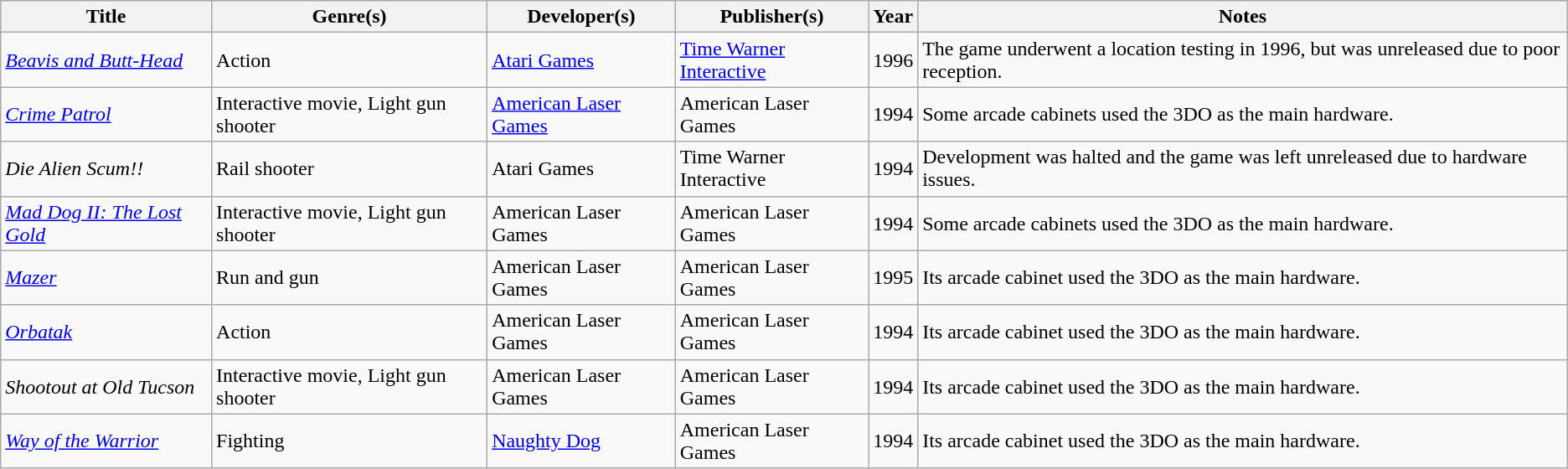<table class="wikitable sortable" id="softwarelist" width="auto">
<tr>
<th rowspan="2">Title</th>
<th rowspan="2">Genre(s)</th>
<th rowspan="2">Developer(s)</th>
<th rowspan="2">Publisher(s)</th>
<th rowspan="2">Year</th>
<th rowspan="2">Notes</th>
</tr>
<tr>
</tr>
<tr>
<td><em><a href='#'>Beavis and Butt-Head</a></em></td>
<td>Action</td>
<td><a href='#'>Atari Games</a></td>
<td><a href='#'>Time Warner Interactive</a></td>
<td>1996</td>
<td>The game underwent a location testing in 1996, but was unreleased due to poor reception.</td>
</tr>
<tr>
<td><em><a href='#'>Crime Patrol</a></em></td>
<td>Interactive movie, Light gun shooter</td>
<td><a href='#'>American Laser Games</a></td>
<td>American Laser Games</td>
<td>1994</td>
<td>Some arcade cabinets used the 3DO as the main hardware.</td>
</tr>
<tr>
<td><em>Die Alien Scum!!</em></td>
<td>Rail shooter</td>
<td>Atari Games</td>
<td>Time Warner Interactive</td>
<td>1994</td>
<td>Development was halted and the game was left unreleased due to hardware issues.</td>
</tr>
<tr>
<td><em><a href='#'>Mad Dog II: The Lost Gold</a></em></td>
<td>Interactive movie, Light gun shooter</td>
<td>American Laser Games</td>
<td>American Laser Games</td>
<td>1994</td>
<td>Some arcade cabinets used the 3DO as the main hardware.</td>
</tr>
<tr>
<td><em><a href='#'>Mazer</a></em></td>
<td>Run and gun</td>
<td>American Laser Games</td>
<td>American Laser Games</td>
<td>1995</td>
<td>Its arcade cabinet used the 3DO as the main hardware.</td>
</tr>
<tr>
<td><em><a href='#'>Orbatak</a></em></td>
<td>Action</td>
<td>American Laser Games</td>
<td>American Laser Games</td>
<td>1994</td>
<td>Its arcade cabinet used the 3DO as the main hardware.</td>
</tr>
<tr>
<td><em>Shootout at Old Tucson</em></td>
<td>Interactive movie, Light gun shooter</td>
<td>American Laser Games</td>
<td>American Laser Games</td>
<td>1994</td>
<td>Its arcade cabinet used the 3DO as the main hardware.</td>
</tr>
<tr>
<td><em><a href='#'>Way of the Warrior</a></em></td>
<td>Fighting</td>
<td><a href='#'>Naughty Dog</a></td>
<td>American Laser Games</td>
<td>1994</td>
<td>Its arcade cabinet used the 3DO as the main hardware.</td>
</tr>
</table>
